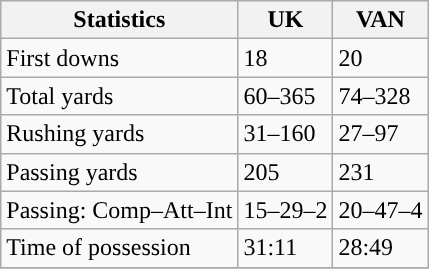<table class="wikitable" style="float: left;">
<tr>
<th>Statistics</th>
<th>UK</th>
<th>VAN</th>
</tr>
<tr>
<td>First downs</td>
<td>18</td>
<td>20</td>
</tr>
<tr>
<td>Total yards</td>
<td>60–365</td>
<td>74–328</td>
</tr>
<tr>
<td>Rushing yards</td>
<td>31–160</td>
<td>27–97</td>
</tr>
<tr>
<td>Passing yards</td>
<td>205</td>
<td>231</td>
</tr>
<tr>
<td>Passing: Comp–Att–Int</td>
<td>15–29–2</td>
<td>20–47–4</td>
</tr>
<tr>
<td>Time of possession</td>
<td>31:11</td>
<td>28:49</td>
</tr>
<tr>
</tr>
</table>
